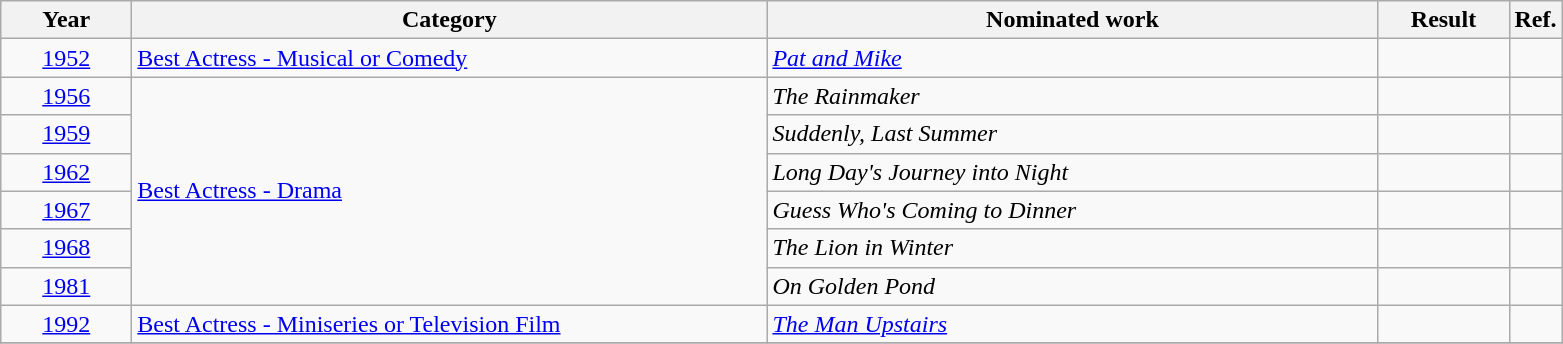<table class=wikitable>
<tr>
<th scope="col" style="width:5em;">Year</th>
<th scope="col" style="width:26em;">Category</th>
<th scope="col" style="width:25em;">Nominated work</th>
<th scope="col" style="width:5em;">Result</th>
<th>Ref.</th>
</tr>
<tr>
<td style="text-align:center;"><a href='#'>1952</a></td>
<td><a href='#'>Best Actress - Musical or Comedy</a></td>
<td><em><a href='#'>Pat and Mike</a></em></td>
<td></td>
<td style="text-align:center;"></td>
</tr>
<tr>
<td style="text-align:center;"><a href='#'>1956</a></td>
<td rowspan=6><a href='#'>Best Actress - Drama</a></td>
<td><em>The Rainmaker</em></td>
<td></td>
<td style="text-align:center;"></td>
</tr>
<tr>
<td style="text-align:center;"><a href='#'>1959</a></td>
<td><em>Suddenly, Last Summer</em></td>
<td></td>
<td style="text-align:center;"></td>
</tr>
<tr>
<td style="text-align:center;"><a href='#'>1962</a></td>
<td><em>Long Day's Journey into Night</em></td>
<td></td>
<td style="text-align:center;"></td>
</tr>
<tr>
<td style="text-align:center;"><a href='#'>1967</a></td>
<td><em>Guess Who's Coming to Dinner</em></td>
<td></td>
<td style="text-align:center;"></td>
</tr>
<tr>
<td style="text-align:center;"><a href='#'>1968</a></td>
<td><em>The Lion in Winter</em></td>
<td></td>
<td style="text-align:center;"></td>
</tr>
<tr>
<td style="text-align:center;"><a href='#'>1981</a></td>
<td><em>On Golden Pond</em></td>
<td></td>
<td style="text-align:center;"></td>
</tr>
<tr>
<td style="text-align:center;"><a href='#'>1992</a></td>
<td><a href='#'>Best Actress - Miniseries or Television Film</a></td>
<td><em><a href='#'>The Man Upstairs</a></em></td>
<td></td>
<td style="text-align:center;"></td>
</tr>
<tr>
</tr>
</table>
